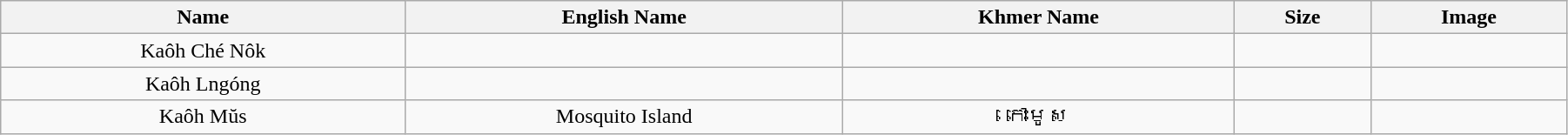<table class="wikitable sortable"  style="text-align:center; width:95%">
<tr>
<th>Name</th>
<th>English Name</th>
<th>Khmer Name</th>
<th>Size</th>
<th>Image</th>
</tr>
<tr>
<td>Kaôh Ché Nôk</td>
<td></td>
<td></td>
<td></td>
<td></td>
</tr>
<tr>
<td>Kaôh Lngóng</td>
<td></td>
<td></td>
<td></td>
<td></td>
</tr>
<tr>
<td>Kaôh Mŭs</td>
<td>Mosquito Island</td>
<td>កោះមូស</td>
<td></td>
<td></td>
</tr>
</table>
